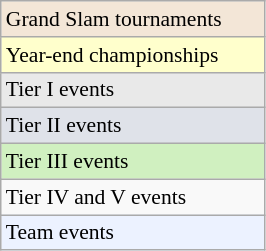<table class=wikitable style=font-size:90%;width:14%>
<tr bgcolor=#F3E6D7>
<td>Grand Slam tournaments</td>
</tr>
<tr style="background:#ffc;">
<td>Year-end championships</td>
</tr>
<tr bgcolor=#E9E9E9>
<td>Tier I events</td>
</tr>
<tr bgcolor=#dfe2e9>
<td>Tier II events</td>
</tr>
<tr bgcolor=#d0f0c0>
<td>Tier III events</td>
</tr>
<tr bgcolor=>
<td>Tier IV and V events</td>
</tr>
<tr bgcolor=#ECF2FF>
<td>Team events</td>
</tr>
</table>
